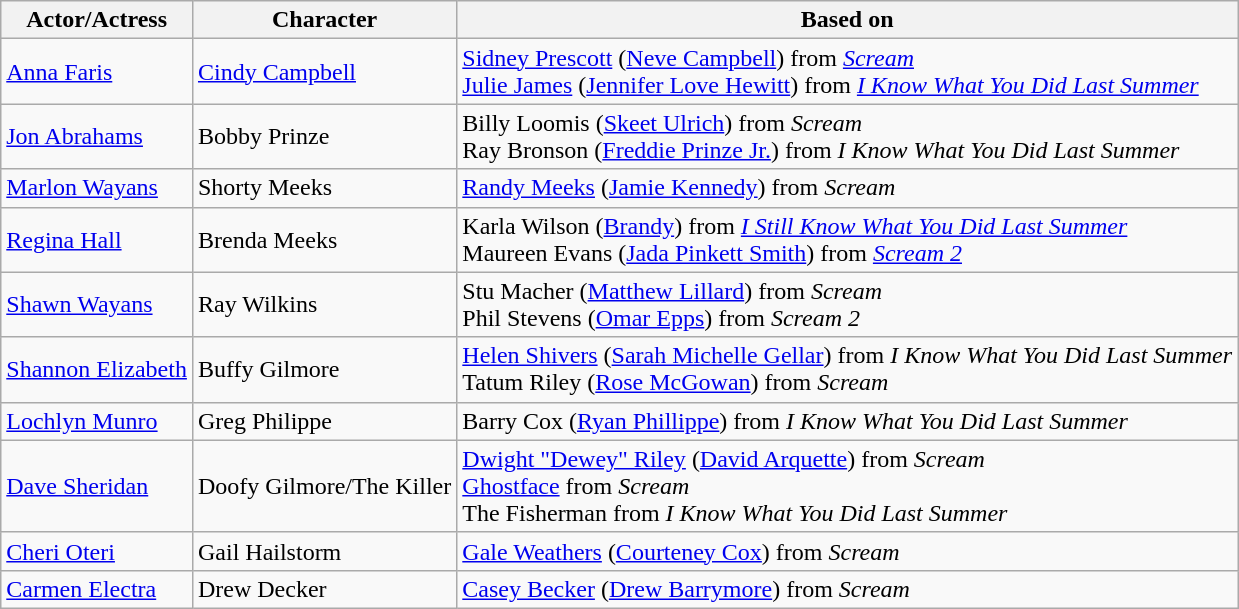<table class="wikitable">
<tr>
<th scope="col">Actor/Actress</th>
<th scope="col">Character</th>
<th scope="col">Based on</th>
</tr>
<tr>
<td scope="row"><a href='#'>Anna Faris</a></td>
<td><a href='#'>Cindy Campbell</a></td>
<td><a href='#'>Sidney Prescott</a> (<a href='#'>Neve Campbell</a>) from <em><a href='#'>Scream</a></em><br><a href='#'>Julie James</a> (<a href='#'>Jennifer Love Hewitt</a>) from <em><a href='#'>I Know What You Did Last Summer</a></em></td>
</tr>
<tr>
<td scope="row"><a href='#'>Jon Abrahams</a></td>
<td>Bobby Prinze</td>
<td>Billy Loomis (<a href='#'>Skeet Ulrich</a>) from <em>Scream</em><br>Ray Bronson (<a href='#'>Freddie Prinze Jr.</a>) from <em>I Know What You Did Last Summer</em></td>
</tr>
<tr>
<td scope="row"><a href='#'>Marlon Wayans</a></td>
<td>Shorty Meeks</td>
<td><a href='#'>Randy Meeks</a> (<a href='#'>Jamie Kennedy</a>) from <em>Scream</em></td>
</tr>
<tr>
<td scope="row"><a href='#'>Regina Hall</a></td>
<td>Brenda Meeks</td>
<td>Karla Wilson (<a href='#'>Brandy</a>) from <em><a href='#'>I Still Know What You Did Last Summer</a></em><br>Maureen Evans (<a href='#'>Jada Pinkett Smith</a>) from <em><a href='#'>Scream 2</a></em></td>
</tr>
<tr>
<td scope="row"><a href='#'>Shawn Wayans</a></td>
<td>Ray Wilkins</td>
<td>Stu Macher (<a href='#'>Matthew Lillard</a>) from <em>Scream</em><br>Phil Stevens (<a href='#'>Omar Epps</a>) from <em>Scream 2</em></td>
</tr>
<tr>
<td scope="row"><a href='#'>Shannon Elizabeth</a></td>
<td>Buffy Gilmore</td>
<td><a href='#'>Helen Shivers</a> (<a href='#'>Sarah Michelle Gellar</a>) from <em>I Know What You Did Last Summer</em><br>Tatum Riley (<a href='#'>Rose McGowan</a>) from <em>Scream</em></td>
</tr>
<tr>
<td scope="row"><a href='#'>Lochlyn Munro</a></td>
<td>Greg Philippe</td>
<td>Barry Cox (<a href='#'>Ryan Phillippe</a>) from <em>I Know What You Did Last Summer</em></td>
</tr>
<tr>
<td scope="row"><a href='#'>Dave Sheridan</a></td>
<td>Doofy Gilmore/The Killer</td>
<td><a href='#'>Dwight "Dewey" Riley</a> (<a href='#'>David Arquette</a>) from <em>Scream</em><br><a href='#'>Ghostface</a> from <em>Scream</em><br>The Fisherman from <em>I Know What You Did Last Summer</em></td>
</tr>
<tr>
<td scope="row"><a href='#'>Cheri Oteri</a></td>
<td>Gail Hailstorm</td>
<td><a href='#'>Gale Weathers</a> (<a href='#'>Courteney Cox</a>) from <em>Scream</em></td>
</tr>
<tr>
<td scope="row"><a href='#'>Carmen Electra</a></td>
<td>Drew Decker</td>
<td><a href='#'>Casey Becker</a> (<a href='#'>Drew Barrymore</a>) from <em>Scream</em></td>
</tr>
</table>
